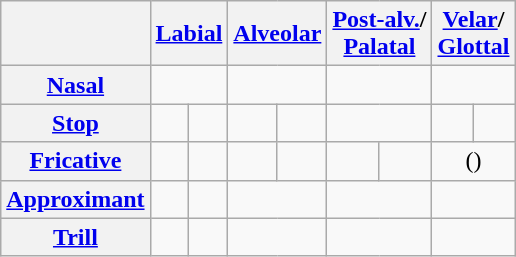<table class="wikitable" style="text-align: center">
<tr>
<th></th>
<th colspan="2"><a href='#'>Labial</a></th>
<th colspan="2"><a href='#'>Alveolar</a></th>
<th colspan="2"><a href='#'>Post-alv.</a>/<br><a href='#'>Palatal</a></th>
<th colspan="2"><a href='#'>Velar</a>/<br><a href='#'>Glottal</a></th>
</tr>
<tr>
<th><a href='#'>Nasal</a></th>
<td colspan="2"></td>
<td colspan="2"></td>
<td colspan="2"></td>
<td colspan="2"></td>
</tr>
<tr>
<th><a href='#'>Stop</a></th>
<td></td>
<td></td>
<td></td>
<td></td>
<td colspan="2"></td>
<td></td>
<td></td>
</tr>
<tr>
<th><a href='#'>Fricative</a></th>
<td></td>
<td></td>
<td></td>
<td></td>
<td></td>
<td></td>
<td colspan="2">()</td>
</tr>
<tr>
<th><a href='#'>Approximant</a></th>
<td></td>
<td></td>
<td colspan="2"></td>
<td colspan="2"></td>
<td colspan="2"></td>
</tr>
<tr>
<th><a href='#'>Trill</a></th>
<td></td>
<td></td>
<td colspan="2"></td>
<td colspan="2"></td>
<td colspan="2"></td>
</tr>
</table>
